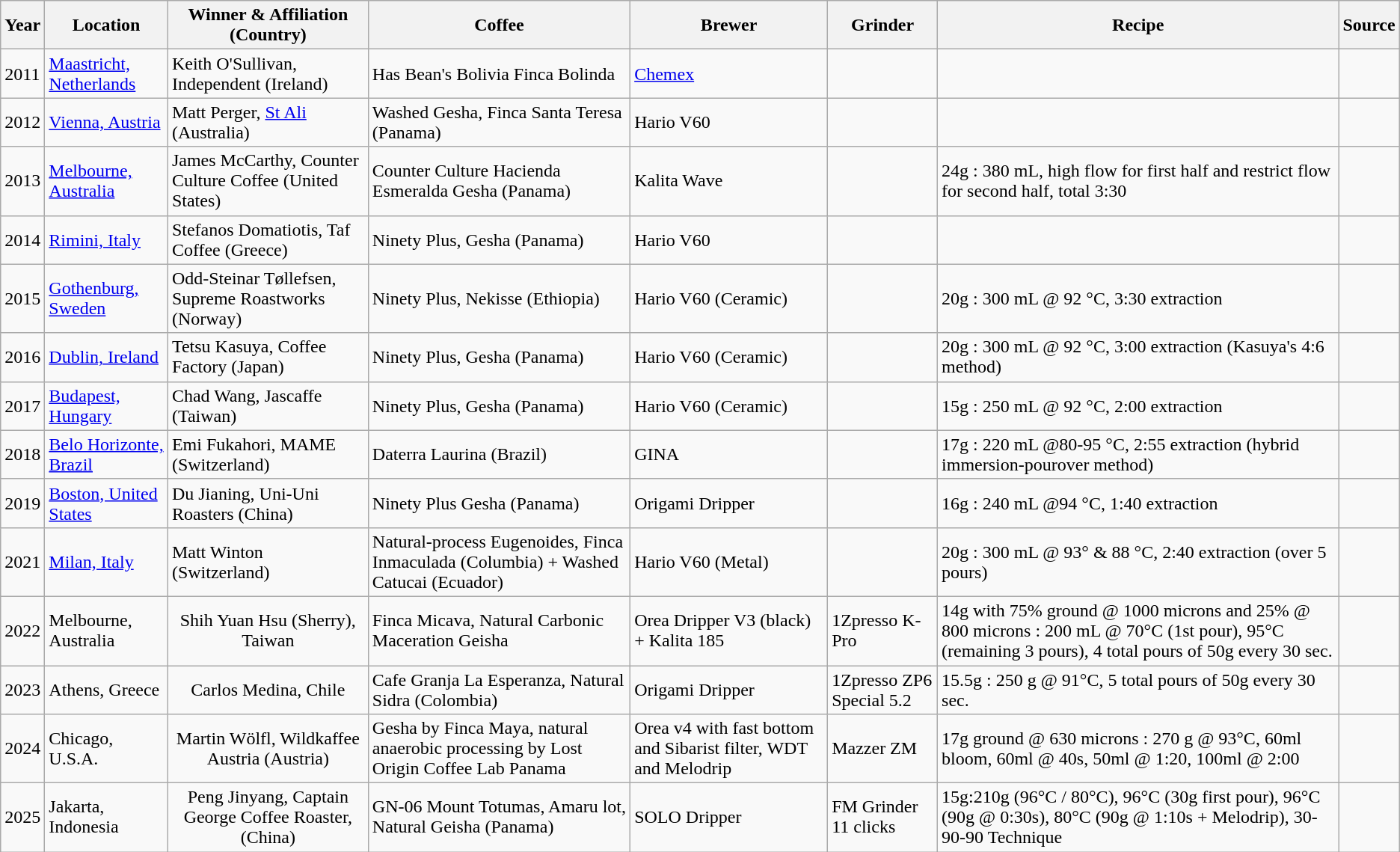<table class="wikitable">
<tr>
<th>Year</th>
<th>Location</th>
<th>Winner & Affiliation (Country)</th>
<th>Coffee</th>
<th>Brewer</th>
<th>Grinder</th>
<th>Recipe</th>
<th>Source</th>
</tr>
<tr>
<td>2011</td>
<td><a href='#'>Maastricht, Netherlands</a></td>
<td>Keith O'Sullivan, Independent (Ireland)</td>
<td>Has Bean's Bolivia Finca Bolinda</td>
<td><a href='#'>Chemex</a></td>
<td></td>
<td></td>
<td></td>
</tr>
<tr>
<td>2012</td>
<td><a href='#'>Vienna, Austria</a></td>
<td>Matt Perger, <a href='#'>St Ali</a> (Australia)</td>
<td>Washed Gesha, Finca Santa Teresa (Panama)</td>
<td>Hario V60</td>
<td></td>
<td></td>
<td></td>
</tr>
<tr>
<td>2013</td>
<td><a href='#'>Melbourne, Australia</a></td>
<td>James McCarthy, Counter Culture Coffee (United States)</td>
<td>Counter Culture Hacienda Esmeralda Gesha (Panama)</td>
<td>Kalita Wave</td>
<td></td>
<td>24g : 380 mL, high flow for first half and restrict flow for second half, total 3:30</td>
<td></td>
</tr>
<tr>
<td>2014</td>
<td><a href='#'>Rimini, Italy</a></td>
<td>Stefanos Domatiotis, Taf Coffee (Greece)</td>
<td>Ninety Plus, Gesha (Panama)</td>
<td>Hario V60</td>
<td></td>
<td></td>
<td></td>
</tr>
<tr>
<td>2015</td>
<td><a href='#'>Gothenburg, Sweden</a></td>
<td>Odd-Steinar Tøllefsen, Supreme Roastworks (Norway)</td>
<td>Ninety Plus, Nekisse (Ethiopia)</td>
<td>Hario V60 (Ceramic)</td>
<td></td>
<td>20g : 300 mL @ 92 °C, 3:30 extraction</td>
<td></td>
</tr>
<tr>
<td>2016</td>
<td><a href='#'>Dublin, Ireland</a></td>
<td>Tetsu Kasuya, Coffee Factory (Japan)</td>
<td>Ninety Plus, Gesha (Panama)</td>
<td>Hario V60 (Ceramic)</td>
<td></td>
<td>20g : 300 mL @ 92 °C, 3:00 extraction (Kasuya's 4:6 method)</td>
<td></td>
</tr>
<tr>
<td>2017</td>
<td><a href='#'>Budapest, Hungary</a></td>
<td>Chad Wang, Jascaffe (Taiwan)</td>
<td>Ninety Plus, Gesha (Panama)</td>
<td>Hario V60 (Ceramic)</td>
<td></td>
<td>15g : 250 mL @ 92 °C, 2:00 extraction</td>
<td></td>
</tr>
<tr>
<td>2018</td>
<td><a href='#'>Belo Horizonte, Brazil</a></td>
<td>Emi Fukahori, MAME (Switzerland)</td>
<td>Daterra Laurina (Brazil)</td>
<td>GINA</td>
<td></td>
<td>17g : 220 mL @80-95 °C, 2:55 extraction (hybrid immersion-pourover method)</td>
<td></td>
</tr>
<tr>
<td>2019</td>
<td><a href='#'>Boston, United States</a></td>
<td>Du Jianing, Uni-Uni Roasters (China)</td>
<td>Ninety Plus Gesha (Panama)</td>
<td>Origami Dripper</td>
<td></td>
<td>16g : 240 mL @94 °C, 1:40 extraction</td>
<td></td>
</tr>
<tr>
<td>2021</td>
<td><a href='#'>Milan, Italy</a></td>
<td>Matt Winton (Switzerland)</td>
<td>Natural-process Eugenoides, Finca Inmaculada (Columbia) + Washed Catucai (Ecuador)</td>
<td>Hario V60 (Metal)</td>
<td></td>
<td>20g : 300 mL @ 93° & 88 °C, 2:40 extraction (over 5 pours)</td>
<td></td>
</tr>
<tr>
<td>2022</td>
<td>Melbourne, Australia</td>
<td align="center">Shih Yuan Hsu (Sherry), Taiwan</td>
<td>Finca Micava, Natural Carbonic Maceration Geisha</td>
<td>Orea Dripper V3 (black) + Kalita 185</td>
<td>1Zpresso K-Pro</td>
<td>14g with 75% ground @ 1000 microns and 25% @ 800 microns : 200 mL @ 70°C (1st pour), 95°C (remaining 3 pours), 4 total pours of 50g every 30 sec.</td>
<td></td>
</tr>
<tr>
<td>2023</td>
<td>Athens, Greece</td>
<td align="center">Carlos Medina, Chile</td>
<td>Cafe Granja La Esperanza, Natural Sidra (Colombia)</td>
<td>Origami Dripper</td>
<td>1Zpresso ZP6 Special 5.2</td>
<td>15.5g : 250 g @ 91°C, 5 total pours of 50g every 30 sec.</td>
<td></td>
</tr>
<tr>
<td>2024</td>
<td>Chicago, U.S.A.</td>
<td align="center">Martin Wölfl, Wildkaffee Austria (Austria⁣)</td>
<td>Gesha by Finca Maya, natural anaerobic processing by Lost Origin Coffee Lab Panama</td>
<td>Orea v4 with fast bottom and Sibarist filter, WDT and Melodrip</td>
<td>Mazzer ZM</td>
<td>17g ground @ 630 microns : 270 g @ 93°C, 60ml bloom, 60ml @ 40s, 50ml @ 1:20, 100ml @ 2:00</td>
<td></td>
</tr>
<tr>
<td>2025</td>
<td>Jakarta, Indonesia</td>
<td align="center">Peng Jinyang, Captain George Coffee Roaster, (China)</td>
<td>GN-06 Mount Totumas, Amaru lot, Natural Geisha (Panama)</td>
<td>SOLO Dripper</td>
<td>FM Grinder 11 clicks</td>
<td>15g:210g (96°C / 80°C), 96°C (30g first pour), 96°C (90g @ 0:30s), 80°C (90g @ 1:10s + Melodrip), 30-90-90 Technique</td>
<td></td>
</tr>
</table>
